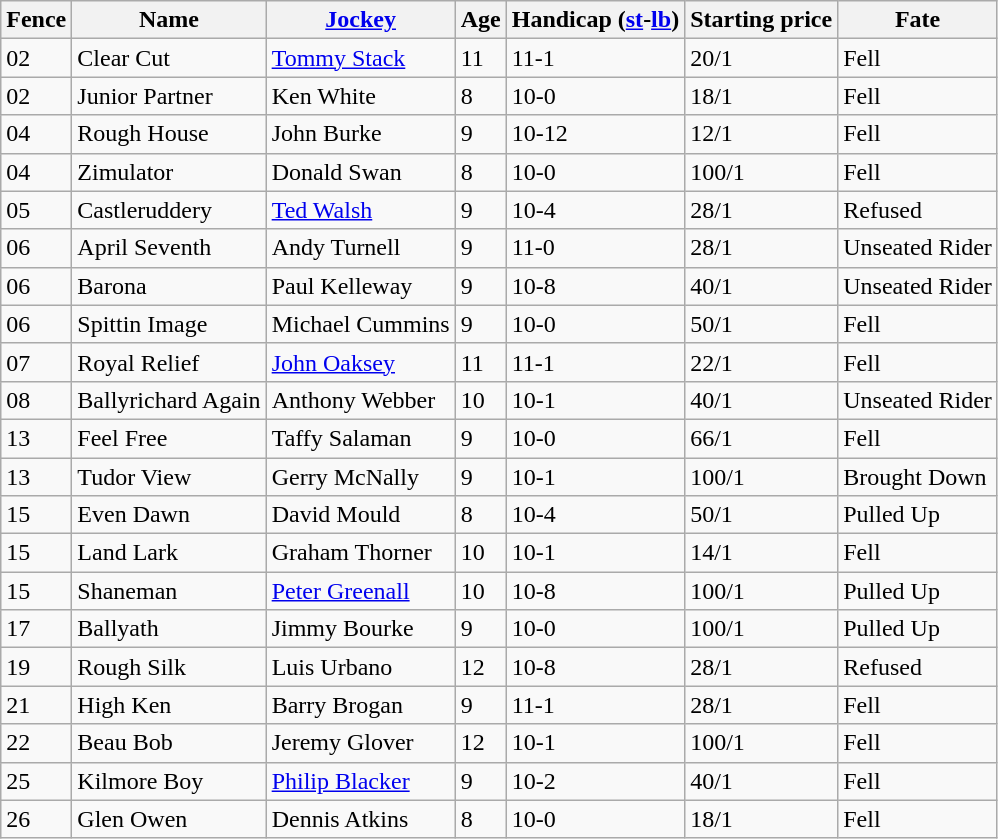<table class="wikitable sortable">
<tr>
<th>Fence</th>
<th>Name</th>
<th><a href='#'>Jockey</a></th>
<th>Age</th>
<th>Handicap (<a href='#'>st</a>-<a href='#'>lb</a>)</th>
<th>Starting price</th>
<th>Fate</th>
</tr>
<tr>
<td>02</td>
<td>Clear Cut</td>
<td><a href='#'>Tommy Stack</a></td>
<td>11</td>
<td>11-1</td>
<td>20/1</td>
<td>Fell</td>
</tr>
<tr>
<td>02</td>
<td>Junior Partner</td>
<td>Ken White</td>
<td>8</td>
<td>10-0</td>
<td>18/1</td>
<td>Fell</td>
</tr>
<tr>
<td>04</td>
<td>Rough House</td>
<td>John Burke</td>
<td>9</td>
<td>10-12</td>
<td>12/1</td>
<td>Fell</td>
</tr>
<tr>
<td>04</td>
<td>Zimulator</td>
<td>Donald Swan</td>
<td>8</td>
<td>10-0</td>
<td>100/1</td>
<td>Fell</td>
</tr>
<tr>
<td>05</td>
<td>Castleruddery</td>
<td><a href='#'>Ted Walsh</a></td>
<td>9</td>
<td>10-4</td>
<td>28/1</td>
<td>Refused</td>
</tr>
<tr>
<td>06</td>
<td>April Seventh</td>
<td>Andy Turnell</td>
<td>9</td>
<td>11-0</td>
<td>28/1</td>
<td>Unseated Rider</td>
</tr>
<tr>
<td>06</td>
<td>Barona</td>
<td>Paul Kelleway</td>
<td>9</td>
<td>10-8</td>
<td>40/1</td>
<td>Unseated Rider</td>
</tr>
<tr>
<td>06</td>
<td>Spittin Image</td>
<td>Michael Cummins</td>
<td>9</td>
<td>10-0</td>
<td>50/1</td>
<td>Fell</td>
</tr>
<tr>
<td>07</td>
<td>Royal Relief</td>
<td><a href='#'>John Oaksey</a></td>
<td>11</td>
<td>11-1</td>
<td>22/1</td>
<td>Fell</td>
</tr>
<tr>
<td>08</td>
<td>Ballyrichard Again</td>
<td>Anthony Webber</td>
<td>10</td>
<td>10-1</td>
<td>40/1</td>
<td>Unseated Rider</td>
</tr>
<tr>
<td>13</td>
<td>Feel Free</td>
<td>Taffy Salaman</td>
<td>9</td>
<td>10-0</td>
<td>66/1</td>
<td>Fell</td>
</tr>
<tr>
<td>13</td>
<td>Tudor View</td>
<td>Gerry McNally</td>
<td>9</td>
<td>10-1</td>
<td>100/1</td>
<td>Brought Down</td>
</tr>
<tr>
<td>15</td>
<td>Even Dawn</td>
<td>David Mould</td>
<td>8</td>
<td>10-4</td>
<td>50/1</td>
<td>Pulled Up</td>
</tr>
<tr>
<td>15</td>
<td>Land Lark</td>
<td>Graham Thorner</td>
<td>10</td>
<td>10-1</td>
<td>14/1</td>
<td>Fell</td>
</tr>
<tr>
<td>15</td>
<td>Shaneman</td>
<td><a href='#'>Peter Greenall</a></td>
<td>10</td>
<td>10-8</td>
<td>100/1</td>
<td>Pulled Up</td>
</tr>
<tr>
<td>17</td>
<td>Ballyath</td>
<td>Jimmy Bourke</td>
<td>9</td>
<td>10-0</td>
<td>100/1</td>
<td>Pulled Up</td>
</tr>
<tr>
<td>19</td>
<td>Rough Silk</td>
<td>Luis Urbano</td>
<td>12</td>
<td>10-8</td>
<td>28/1</td>
<td>Refused</td>
</tr>
<tr>
<td>21</td>
<td>High Ken</td>
<td>Barry Brogan</td>
<td>9</td>
<td>11-1</td>
<td>28/1</td>
<td>Fell</td>
</tr>
<tr>
<td>22</td>
<td>Beau Bob</td>
<td>Jeremy Glover</td>
<td>12</td>
<td>10-1</td>
<td>100/1</td>
<td>Fell</td>
</tr>
<tr>
<td>25</td>
<td>Kilmore Boy</td>
<td><a href='#'>Philip Blacker</a></td>
<td>9</td>
<td>10-2</td>
<td>40/1</td>
<td>Fell</td>
</tr>
<tr>
<td>26</td>
<td>Glen Owen</td>
<td>Dennis Atkins</td>
<td>8</td>
<td>10-0</td>
<td>18/1</td>
<td>Fell</td>
</tr>
</table>
